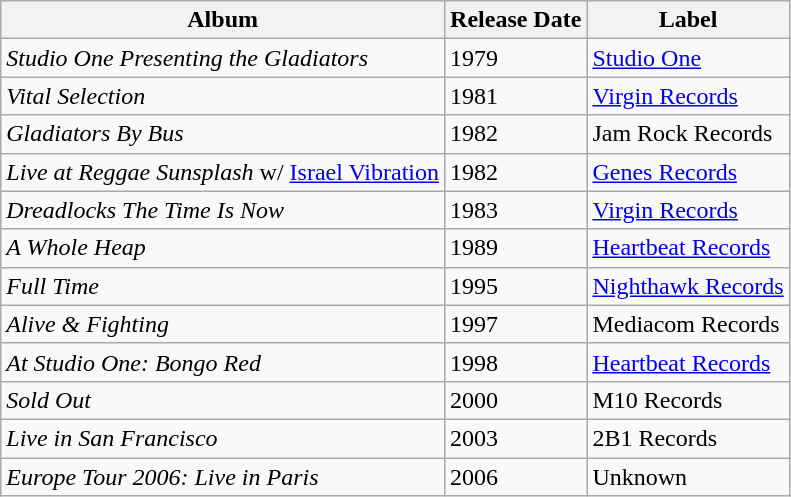<table class="wikitable">
<tr>
<th>Album</th>
<th>Release Date</th>
<th>Label</th>
</tr>
<tr>
<td><em>Studio One Presenting the Gladiators</em></td>
<td>1979</td>
<td><a href='#'>Studio One</a></td>
</tr>
<tr>
<td><em>Vital Selection</em></td>
<td>1981</td>
<td><a href='#'>Virgin Records</a></td>
</tr>
<tr>
<td><em>Gladiators By Bus</em></td>
<td>1982</td>
<td>Jam Rock Records</td>
</tr>
<tr>
<td><em>Live at Reggae Sunsplash</em> w/ <a href='#'>Israel Vibration</a></td>
<td>1982</td>
<td><a href='#'>Genes Records</a></td>
</tr>
<tr>
<td><em>Dreadlocks The Time Is Now</em></td>
<td>1983</td>
<td><a href='#'>Virgin Records</a></td>
</tr>
<tr>
<td><em>A Whole Heap</em></td>
<td>1989</td>
<td><a href='#'>Heartbeat Records</a></td>
</tr>
<tr>
<td><em>Full Time</em></td>
<td>1995</td>
<td><a href='#'>Nighthawk Records</a></td>
</tr>
<tr>
<td><em>Alive & Fighting</em></td>
<td>1997</td>
<td>Mediacom Records</td>
</tr>
<tr>
<td><em>At Studio One: Bongo Red</em></td>
<td>1998</td>
<td><a href='#'>Heartbeat Records</a></td>
</tr>
<tr>
<td><em>Sold Out</em></td>
<td>2000</td>
<td>M10 Records</td>
</tr>
<tr>
<td><em>Live in San Francisco</em></td>
<td>2003</td>
<td>2B1 Records</td>
</tr>
<tr>
<td><em>Europe Tour 2006: Live in Paris</em></td>
<td>2006</td>
<td>Unknown</td>
</tr>
</table>
